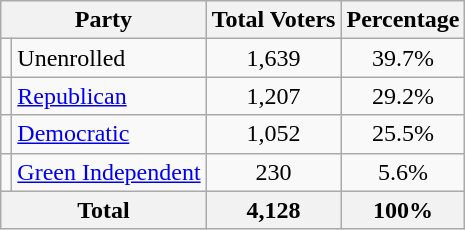<table class=wikitable>
<tr>
<th colspan = 2>Party</th>
<th>Total Voters</th>
<th>Percentage</th>
</tr>
<tr>
<td></td>
<td>Unenrolled</td>
<td align = center>1,639</td>
<td align = center>39.7%</td>
</tr>
<tr>
<td></td>
<td><a href='#'>Republican</a></td>
<td align = center>1,207</td>
<td align = center>29.2%</td>
</tr>
<tr>
<td></td>
<td><a href='#'>Democratic</a></td>
<td align = center>1,052</td>
<td align = center>25.5%</td>
</tr>
<tr>
<td></td>
<td><a href='#'>Green Independent</a></td>
<td align = center>230</td>
<td align = center>5.6%</td>
</tr>
<tr>
<th colspan = 2>Total</th>
<th align = center>4,128</th>
<th align = center>100%</th>
</tr>
</table>
